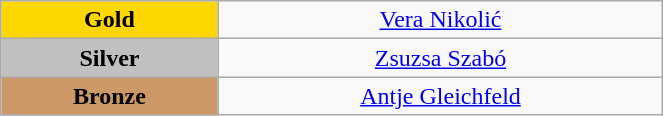<table class="wikitable" style="text-align:center; " width="35%">
<tr>
<td bgcolor="gold"><strong>Gold</strong></td>
<td><a href='#'>Vera Nikolić</a><br>  <small><em></em></small></td>
</tr>
<tr>
<td bgcolor="silver"><strong>Silver</strong></td>
<td><a href='#'>Zsuzsa Szabó</a><br>  <small><em></em></small></td>
</tr>
<tr>
<td bgcolor="CC9966"><strong>Bronze</strong></td>
<td><a href='#'>Antje Gleichfeld</a><br>  <small><em></em></small></td>
</tr>
</table>
